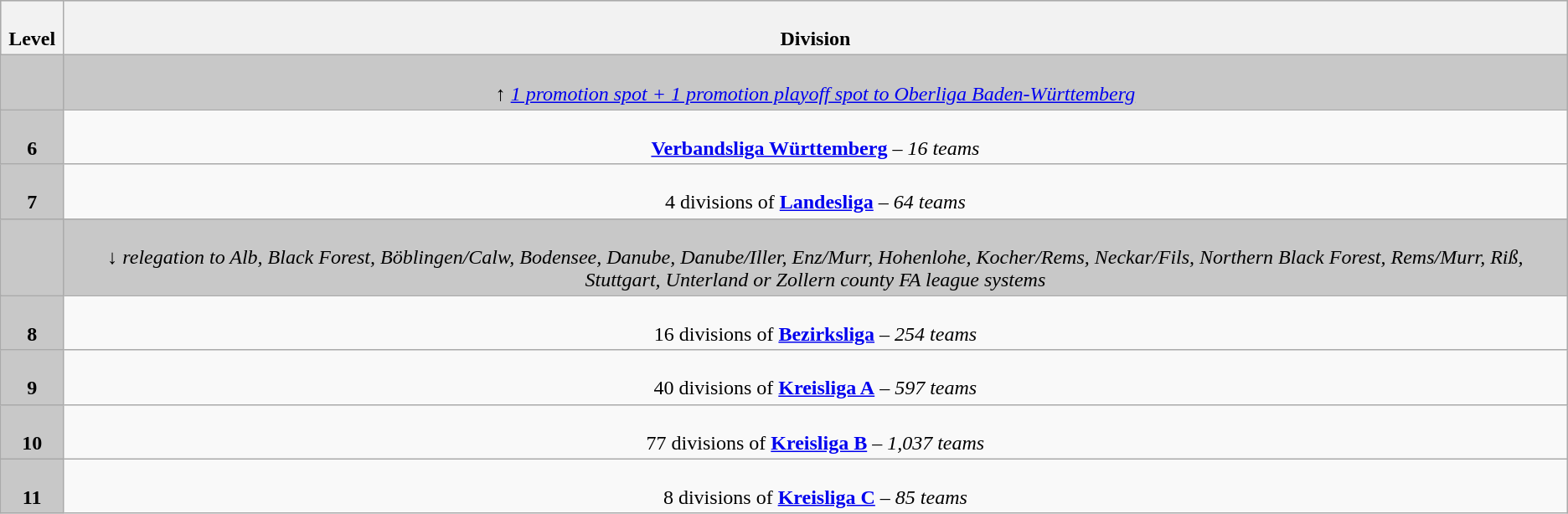<table class="wikitable" style="text-align:center">
<tr style="background:#c8c8c8">
<th colspan="1"><br>Level</th>
<th colspan="4"><br>Division</th>
</tr>
<tr style="background:#c8c8c8">
<td colspan="1"></td>
<td colspan="4"><br><em>↑ <a href='#'>1 promotion spot + 1 promotion playoff spot to Oberliga Baden-Württemberg</a></em></td>
</tr>
<tr>
<td colspan="1" style="background:#c8c8c8"><br><strong>6</strong></td>
<td colspan="4"><br><strong><a href='#'>Verbandsliga Württemberg</a></strong> – <em>16 teams</em></td>
</tr>
<tr>
<td colspan="1" style="background:#c8c8c8"><br><strong>7</strong></td>
<td colspan="4"><br>4 divisions of <strong><a href='#'>Landesliga</a></strong> – <em>64 teams</em></td>
</tr>
<tr style="background:#c8c8c8">
<td colspan="1" width="4%"></td>
<td colspan="4"><br><em>↓ relegation to Alb, Black Forest, Böblingen/Calw, Bodensee, Danube, Danube/Iller, Enz/Murr, Hohenlohe, Kocher/Rems, Neckar/Fils, Northern Black Forest, Rems/Murr, Riß, Stuttgart, Unterland or Zollern county FA league systems</em></td>
</tr>
<tr>
<td colspan="1" style="background:#c8c8c8"><br><strong>8</strong></td>
<td colspan="4"><br>16 divisions of <strong><a href='#'>Bezirksliga</a></strong> – <em>254 teams</em></td>
</tr>
<tr>
<td colspan="1" style="background:#c8c8c8"><br><strong>9</strong></td>
<td colspan="4"><br>40 divisions of <strong><a href='#'>Kreisliga A</a></strong> – <em>597 teams</em></td>
</tr>
<tr>
<td colspan="1" style="background:#c8c8c8"><br><strong>10</strong></td>
<td colspan="4"><br>77 divisions of <strong><a href='#'>Kreisliga B</a></strong> – <em>1,037 teams</em></td>
</tr>
<tr>
<td colspan="1" style="background:#c8c8c8"><br><strong>11</strong></td>
<td colspan="4"><br>8 divisions of <strong><a href='#'>Kreisliga C</a></strong> – <em>85 teams</em></td>
</tr>
</table>
